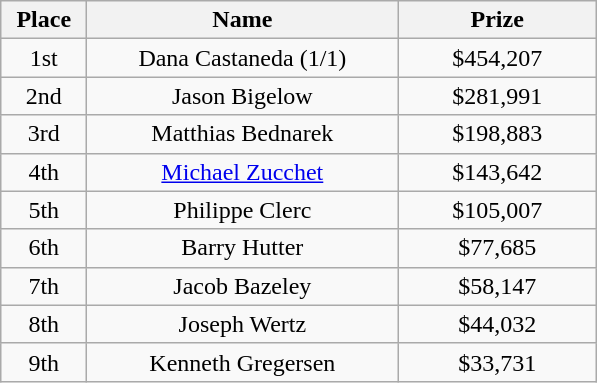<table class="wikitable">
<tr>
<th width="50">Place</th>
<th width="200">Name</th>
<th width="125">Prize</th>
</tr>
<tr>
<td align = "center">1st</td>
<td align = "center">Dana Castaneda (1/1)</td>
<td align = "center">$454,207</td>
</tr>
<tr>
<td align = "center">2nd</td>
<td align = "center">Jason Bigelow</td>
<td align = "center">$281,991</td>
</tr>
<tr>
<td align = "center">3rd</td>
<td align = "center">Matthias Bednarek</td>
<td align = "center">$198,883</td>
</tr>
<tr>
<td align = "center">4th</td>
<td align = "center"><a href='#'>Michael Zucchet</a></td>
<td align = "center">$143,642</td>
</tr>
<tr>
<td align = "center">5th</td>
<td align = "center">Philippe Clerc</td>
<td align = "center">$105,007</td>
</tr>
<tr>
<td align = "center">6th</td>
<td align = "center">Barry Hutter</td>
<td align = "center">$77,685</td>
</tr>
<tr>
<td align = "center">7th</td>
<td align = "center">Jacob Bazeley</td>
<td align = "center">$58,147</td>
</tr>
<tr>
<td align = "center">8th</td>
<td align = "center">Joseph Wertz</td>
<td align = "center">$44,032</td>
</tr>
<tr>
<td align = "center">9th</td>
<td align = "center">Kenneth Gregersen</td>
<td align = "center">$33,731</td>
</tr>
</table>
